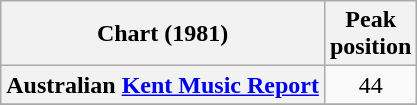<table class="wikitable sortable plainrowheaders">
<tr>
<th>Chart (1981)</th>
<th>Peak<br>position</th>
</tr>
<tr>
<th scope="row">Australian <a href='#'>Kent Music Report</a></th>
<td style="text-align:center;">44</td>
</tr>
<tr>
</tr>
<tr>
</tr>
</table>
